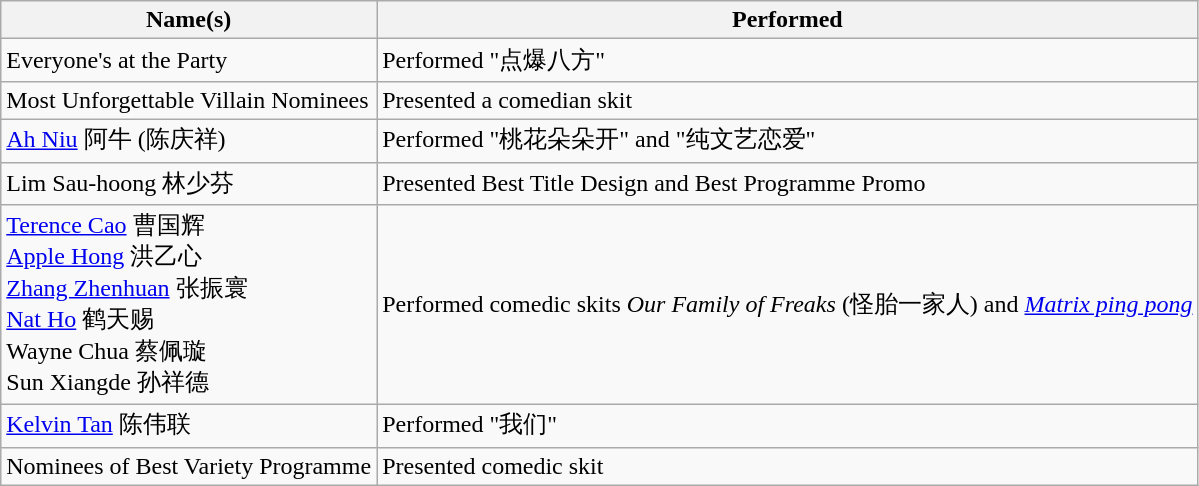<table class="wikitable">
<tr>
<th>Name(s)</th>
<th>Performed</th>
</tr>
<tr>
<td>Everyone's at the Party</td>
<td>Performed "点爆八方"</td>
</tr>
<tr>
<td>Most Unforgettable Villain Nominees</td>
<td>Presented a comedian skit</td>
</tr>
<tr>
<td><a href='#'>Ah Niu</a> 阿牛 (陈庆祥)</td>
<td>Performed "桃花朵朵开" and "纯文艺恋爱"</td>
</tr>
<tr>
<td>Lim Sau-hoong 林少芬</td>
<td>Presented Best Title Design and Best Programme Promo</td>
</tr>
<tr>
<td><a href='#'>Terence Cao</a> 曹国辉<br><a href='#'>Apple Hong</a> 洪乙心<br> <a href='#'>Zhang Zhenhuan</a> 张振寰<br><a href='#'>Nat Ho</a> 鹤天赐<br>Wayne Chua 蔡佩璇<br>Sun Xiangde 孙祥德</td>
<td>Performed comedic skits <em>Our Family of Freaks</em> (怪胎一家人) and <em><a href='#'>Matrix ping pong</a></em></td>
</tr>
<tr>
<td><a href='#'>Kelvin Tan</a> 陈伟联</td>
<td>Performed "我们"</td>
</tr>
<tr>
<td>Nominees of Best Variety Programme</td>
<td>Presented comedic skit</td>
</tr>
</table>
